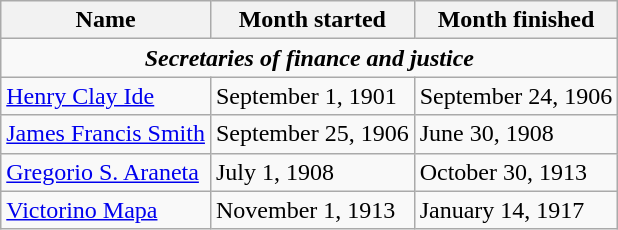<table class=wikitable>
<tr>
<th>Name</th>
<th>Month started</th>
<th>Month finished</th>
</tr>
<tr>
<td colspan=4 align=center><strong><em>Secretaries of finance and justice</em></strong></td>
</tr>
<tr>
<td><a href='#'>Henry Clay Ide</a></td>
<td>September 1, 1901</td>
<td>September 24, 1906</td>
</tr>
<tr>
<td><a href='#'>James Francis Smith</a></td>
<td>September 25, 1906</td>
<td>June 30, 1908</td>
</tr>
<tr>
<td><a href='#'>Gregorio S. Araneta</a></td>
<td>July 1, 1908</td>
<td>October 30, 1913</td>
</tr>
<tr>
<td><a href='#'>Victorino Mapa</a></td>
<td>November 1, 1913</td>
<td>January 14, 1917</td>
</tr>
</table>
